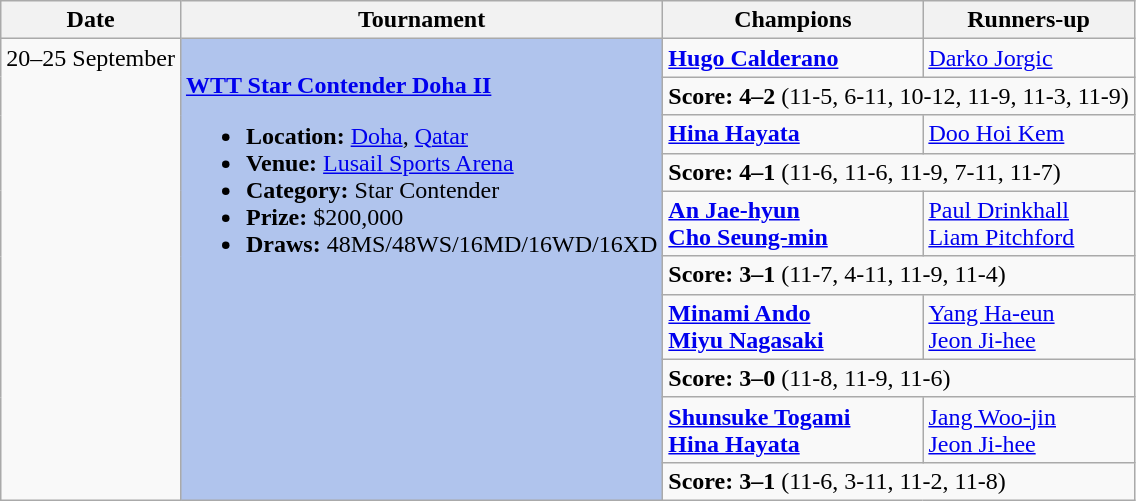<table class=wikitable>
<tr>
<th scope=col>Date</th>
<th scope=col>Tournament</th>
<th scope=col>Champions</th>
<th scope=col>Runners-up</th>
</tr>
<tr valign=top>
<td rowspan=10>20–25 September</td>
<td style="background:#b0c4ed;" rowspan="10"><br><strong><a href='#'>WTT Star Contender Doha II</a></strong><ul><li><strong>Location:</strong> <a href='#'>Doha</a>, <a href='#'>Qatar</a></li><li><strong>Venue:</strong> <a href='#'>Lusail Sports Arena</a></li><li><strong>Category:</strong> Star Contender</li><li><strong>Prize:</strong> $200,000</li><li><strong>Draws:</strong> 48MS/48WS/16MD/16WD/16XD</li></ul></td>
<td><strong> <a href='#'>Hugo Calderano</a></strong></td>
<td> <a href='#'>Darko Jorgic</a></td>
</tr>
<tr>
<td colspan=2><strong>Score: 4–2</strong> (11-5, 6-11, 10-12, 11-9, 11-3, 11-9)</td>
</tr>
<tr valign=top>
<td><strong> <a href='#'>Hina Hayata</a></strong></td>
<td> <a href='#'>Doo Hoi Kem</a></td>
</tr>
<tr>
<td colspan=2><strong>Score: 4–1</strong> (11-6, 11-6, 11-9, 7-11, 11-7)</td>
</tr>
<tr valign=top>
<td><strong> <a href='#'>An Jae-hyun</a><br> <a href='#'>Cho Seung-min</a></strong></td>
<td> <a href='#'>Paul Drinkhall</a><br> <a href='#'>Liam Pitchford</a></td>
</tr>
<tr>
<td colspan=2><strong>Score: 3–1</strong> (11-7, 4-11, 11-9, 11-4)</td>
</tr>
<tr valign=top>
<td><strong> <a href='#'>Minami Ando</a><br> <a href='#'>Miyu Nagasaki</a></strong></td>
<td> <a href='#'>Yang Ha-eun</a><br> <a href='#'>Jeon Ji-hee</a></td>
</tr>
<tr>
<td colspan=2><strong>Score: 3–0</strong> (11-8, 11-9, 11-6)</td>
</tr>
<tr valign=top>
<td><strong> <a href='#'>Shunsuke Togami</a><br> <a href='#'>Hina Hayata</a></strong></td>
<td> <a href='#'>Jang Woo-jin</a><br> <a href='#'>Jeon Ji-hee</a></td>
</tr>
<tr>
<td colspan=2><strong>Score: 3–1</strong> (11-6, 3-11, 11-2, 11-8)</td>
</tr>
</table>
